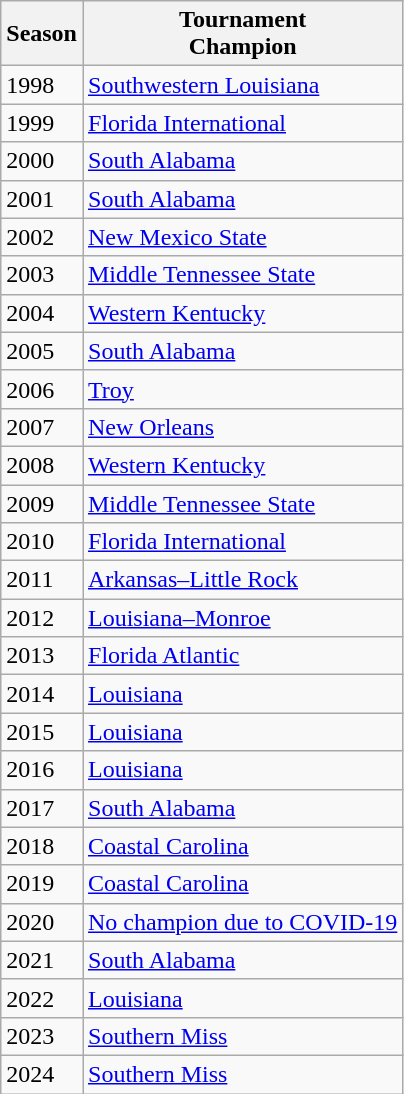<table class="wikitable">
<tr>
<th>Season</th>
<th>Tournament<br>Champion</th>
</tr>
<tr>
<td>1998</td>
<td><a href='#'>Southwestern Louisiana</a></td>
</tr>
<tr>
<td>1999</td>
<td><a href='#'>Florida International</a></td>
</tr>
<tr>
<td>2000</td>
<td><a href='#'>South Alabama</a></td>
</tr>
<tr>
<td>2001</td>
<td><a href='#'>South Alabama</a></td>
</tr>
<tr>
<td>2002</td>
<td><a href='#'>New Mexico State</a></td>
</tr>
<tr>
<td>2003</td>
<td><a href='#'>Middle Tennessee State</a></td>
</tr>
<tr>
<td>2004</td>
<td><a href='#'>Western Kentucky</a></td>
</tr>
<tr>
<td>2005</td>
<td><a href='#'>South Alabama</a></td>
</tr>
<tr>
<td>2006</td>
<td><a href='#'>Troy</a></td>
</tr>
<tr>
<td>2007</td>
<td><a href='#'>New Orleans</a></td>
</tr>
<tr>
<td>2008</td>
<td><a href='#'>Western Kentucky</a></td>
</tr>
<tr>
<td>2009</td>
<td><a href='#'>Middle Tennessee State</a></td>
</tr>
<tr>
<td>2010</td>
<td><a href='#'>Florida International</a></td>
</tr>
<tr>
<td>2011</td>
<td><a href='#'>Arkansas–Little Rock</a></td>
</tr>
<tr>
<td>2012</td>
<td><a href='#'>Louisiana–Monroe</a></td>
</tr>
<tr>
<td>2013</td>
<td><a href='#'>Florida Atlantic</a></td>
</tr>
<tr>
<td>2014</td>
<td><a href='#'>Louisiana</a></td>
</tr>
<tr>
<td>2015</td>
<td><a href='#'>Louisiana</a></td>
</tr>
<tr>
<td>2016</td>
<td><a href='#'>Louisiana</a></td>
</tr>
<tr>
<td>2017</td>
<td><a href='#'>South Alabama</a></td>
</tr>
<tr>
<td>2018</td>
<td><a href='#'>Coastal Carolina</a></td>
</tr>
<tr>
<td>2019</td>
<td><a href='#'>Coastal Carolina</a></td>
</tr>
<tr>
<td>2020</td>
<td><a href='#'>No champion due to COVID-19</a></td>
</tr>
<tr>
<td>2021</td>
<td><a href='#'>South Alabama</a></td>
</tr>
<tr>
<td>2022</td>
<td><a href='#'>Louisiana</a></td>
</tr>
<tr>
<td>2023</td>
<td><a href='#'>Southern Miss</a></td>
</tr>
<tr>
<td>2024</td>
<td><a href='#'>Southern Miss</a></td>
</tr>
</table>
